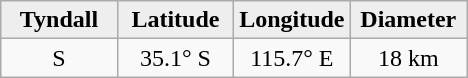<table class="wikitable">
<tr>
<th width="25%" style="background:#eeeeee;">Tyndall</th>
<th width="25%" style="background:#eeeeee;">Latitude</th>
<th width="25%" style="background:#eeeeee;">Longitude</th>
<th width="25%" style="background:#eeeeee;">Diameter</th>
</tr>
<tr>
<td align="center">S</td>
<td align="center">35.1° S</td>
<td align="center">115.7° E</td>
<td align="center">18 km</td>
</tr>
</table>
